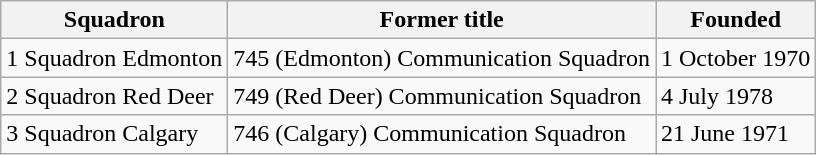<table class="wikitable">
<tr>
<th>Squadron</th>
<th>Former title</th>
<th>Founded</th>
</tr>
<tr>
<td>1 Squadron Edmonton</td>
<td>745 (Edmonton) Communication Squadron</td>
<td>1 October 1970</td>
</tr>
<tr>
<td>2 Squadron Red Deer</td>
<td>749 (Red Deer) Communication Squadron</td>
<td>4 July 1978</td>
</tr>
<tr>
<td>3 Squadron Calgary</td>
<td>746 (Calgary) Communication Squadron</td>
<td>21 June 1971</td>
</tr>
</table>
